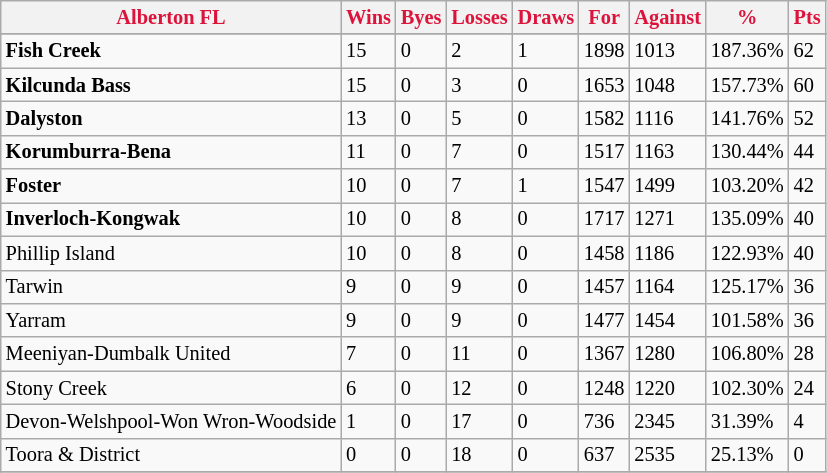<table style="font-size: 85%; text-align: left;" class="wikitable">
<tr>
<th style="color:crimson">Alberton FL</th>
<th style="color:crimson">Wins</th>
<th style="color:crimson">Byes</th>
<th style="color:crimson">Losses</th>
<th style="color:crimson">Draws</th>
<th style="color:crimson">For</th>
<th style="color:crimson">Against</th>
<th style="color:crimson">%</th>
<th style="color:crimson">Pts</th>
</tr>
<tr>
</tr>
<tr>
</tr>
<tr>
<td><strong>	Fish Creek	</strong></td>
<td>15</td>
<td>0</td>
<td>2</td>
<td>1</td>
<td>1898</td>
<td>1013</td>
<td>187.36%</td>
<td>62</td>
</tr>
<tr>
<td><strong>	Kilcunda Bass	</strong></td>
<td>15</td>
<td>0</td>
<td>3</td>
<td>0</td>
<td>1653</td>
<td>1048</td>
<td>157.73%</td>
<td>60</td>
</tr>
<tr>
<td><strong>	Dalyston	</strong></td>
<td>13</td>
<td>0</td>
<td>5</td>
<td>0</td>
<td>1582</td>
<td>1116</td>
<td>141.76%</td>
<td>52</td>
</tr>
<tr>
<td><strong>	Korumburra-Bena	</strong></td>
<td>11</td>
<td>0</td>
<td>7</td>
<td>0</td>
<td>1517</td>
<td>1163</td>
<td>130.44%</td>
<td>44</td>
</tr>
<tr>
<td><strong>	Foster	</strong></td>
<td>10</td>
<td>0</td>
<td>7</td>
<td>1</td>
<td>1547</td>
<td>1499</td>
<td>103.20%</td>
<td>42</td>
</tr>
<tr>
<td><strong>	Inverloch-Kongwak</strong></td>
<td>10</td>
<td>0</td>
<td>8</td>
<td>0</td>
<td>1717</td>
<td>1271</td>
<td>135.09%</td>
<td>40</td>
</tr>
<tr>
<td>Phillip Island</td>
<td>10</td>
<td>0</td>
<td>8</td>
<td>0</td>
<td>1458</td>
<td>1186</td>
<td>122.93%</td>
<td>40</td>
</tr>
<tr>
<td>Tarwin</td>
<td>9</td>
<td>0</td>
<td>9</td>
<td>0</td>
<td>1457</td>
<td>1164</td>
<td>125.17%</td>
<td>36</td>
</tr>
<tr>
<td>Yarram</td>
<td>9</td>
<td>0</td>
<td>9</td>
<td>0</td>
<td>1477</td>
<td>1454</td>
<td>101.58%</td>
<td>36</td>
</tr>
<tr>
<td>Meeniyan-Dumbalk United</td>
<td>7</td>
<td>0</td>
<td>11</td>
<td>0</td>
<td>1367</td>
<td>1280</td>
<td>106.80%</td>
<td>28</td>
</tr>
<tr>
<td>Stony Creek</td>
<td>6</td>
<td>0</td>
<td>12</td>
<td>0</td>
<td>1248</td>
<td>1220</td>
<td>102.30%</td>
<td>24</td>
</tr>
<tr>
<td>Devon-Welshpool-Won Wron-Woodside</td>
<td>1</td>
<td>0</td>
<td>17</td>
<td>0</td>
<td>736</td>
<td>2345</td>
<td>31.39%</td>
<td>4</td>
</tr>
<tr>
<td>Toora & District</td>
<td>0</td>
<td>0</td>
<td>18</td>
<td>0</td>
<td>637</td>
<td>2535</td>
<td>25.13%</td>
<td>0</td>
</tr>
<tr>
</tr>
</table>
